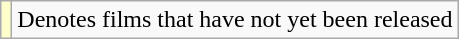<table class="wikitable">
<tr>
<td style="background:#FFFFCC;"></td>
<td>Denotes films that have not yet been released</td>
</tr>
</table>
